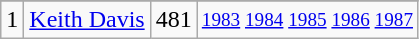<table class="wikitable">
<tr>
</tr>
<tr>
<td>1</td>
<td><a href='#'>Keith Davis</a></td>
<td>481</td>
<td style="font-size:80%;"><a href='#'>1983</a> <a href='#'>1984</a> <a href='#'>1985</a> <a href='#'>1986</a> <a href='#'>1987</a></td>
</tr>
</table>
